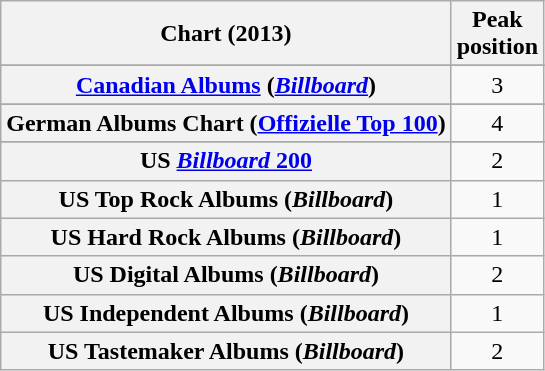<table class="wikitable sortable plainrowheaders">
<tr>
<th scope="col">Chart (2013)</th>
<th scope="col">Peak<br>position</th>
</tr>
<tr>
</tr>
<tr>
</tr>
<tr>
<th scope="row"><a href='#'>Canadian Albums</a> (<em><a href='#'>Billboard</a></em>)</th>
<td style="text-align:center;">3</td>
</tr>
<tr>
</tr>
<tr>
<th scope="row">German Albums Chart (<a href='#'>Offizielle Top 100</a>)</th>
<td align="center">4</td>
</tr>
<tr>
</tr>
<tr>
</tr>
<tr>
</tr>
<tr>
</tr>
<tr>
</tr>
<tr>
<th scope="row">US <a href='#'><em>Billboard</em> 200</a></th>
<td style="text-align:center;">2</td>
</tr>
<tr>
<th scope="row">US Top Rock Albums (<em>Billboard</em>)</th>
<td style="text-align:center;">1</td>
</tr>
<tr>
<th scope="row">US Hard Rock Albums (<em>Billboard</em>)</th>
<td style="text-align:center;">1</td>
</tr>
<tr>
<th scope="row">US Digital Albums (<em>Billboard</em>)</th>
<td style="text-align:center;">2</td>
</tr>
<tr>
<th scope="row">US Independent Albums (<em>Billboard</em>)</th>
<td style="text-align:center;">1</td>
</tr>
<tr>
<th scope="row">US Tastemaker Albums (<em>Billboard</em>)</th>
<td style="text-align:center;">2</td>
</tr>
</table>
